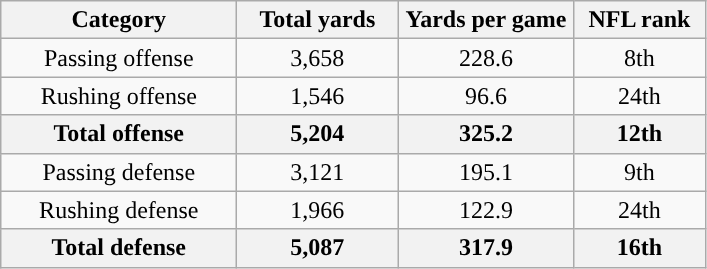<table class="wikitable" style="text-align:center">
<tr>
<th width=150px>Category</th>
<th width=100px>Total yards</th>
<th width=110px>Yards per game</th>
<th width=80px>NFL rank<br></th>
</tr>
<tr>
<td>Passing offense</td>
<td>3,658</td>
<td>228.6</td>
<td>8th</td>
</tr>
<tr>
<td>Rushing offense</td>
<td>1,546</td>
<td>96.6</td>
<td>24th</td>
</tr>
<tr>
<th>Total offense</th>
<th>5,204</th>
<th>325.2</th>
<th>12th</th>
</tr>
<tr>
<td>Passing defense</td>
<td>3,121</td>
<td>195.1</td>
<td>9th</td>
</tr>
<tr>
<td>Rushing defense</td>
<td>1,966</td>
<td>122.9</td>
<td>24th</td>
</tr>
<tr>
<th>Total defense</th>
<th>5,087</th>
<th>317.9</th>
<th>16th</th>
</tr>
</table>
